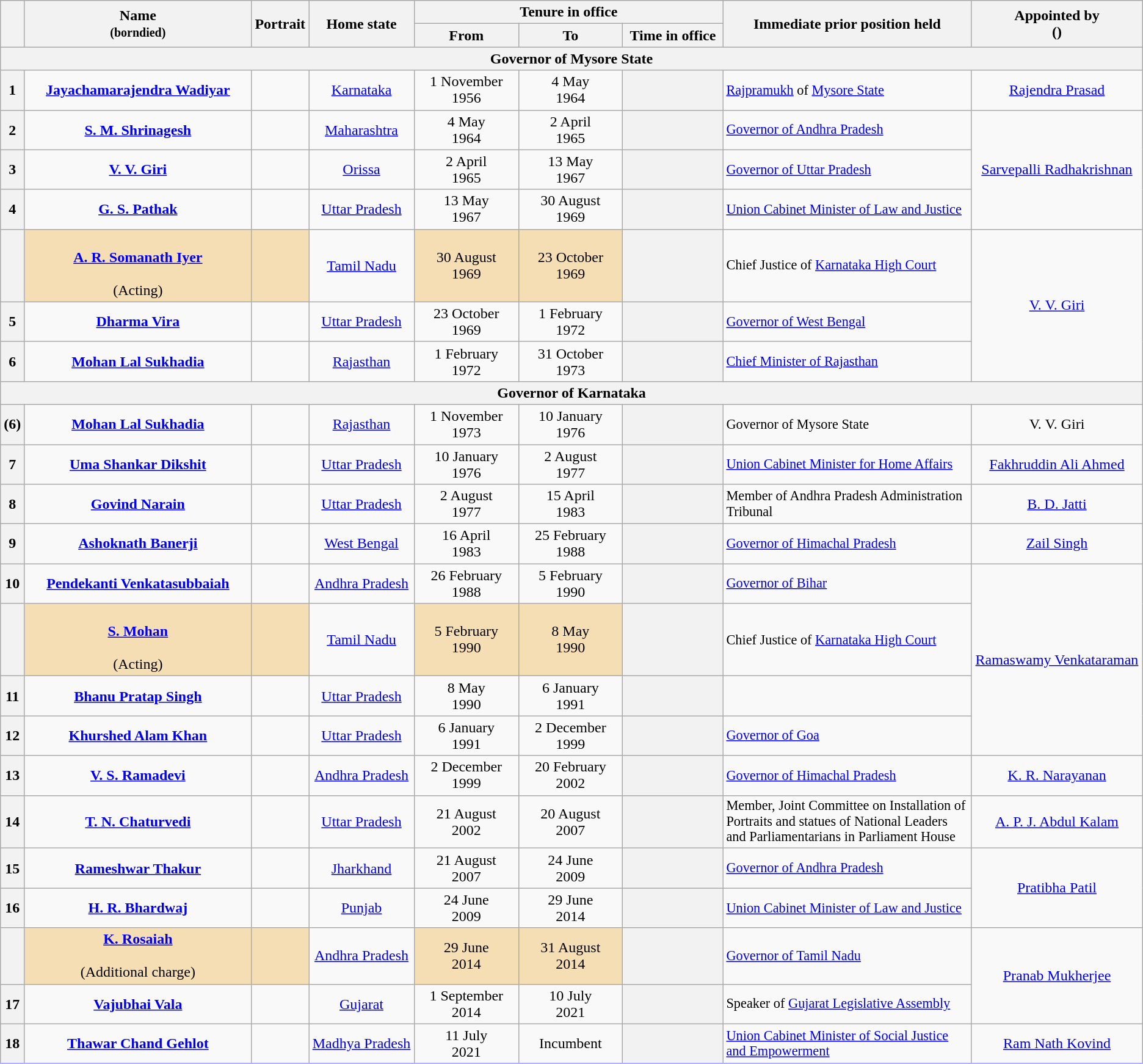<table class="wikitable" style="text-align:center; border:1px #aaf solid;">
<tr>
<th rowspan="2"></th>
<th rowspan="2" style="width:16em">Name<br><small>(borndied)</small></th>
<th rowspan="2">Portrait</th>
<th rowspan="2" style="width:7em">Home state</th>
<th colspan="3">Tenure in office</th>
<th rowspan="2" style="width:18em">Immediate prior position held</th>
<th rowspan="2" style="width:12em">Appointed by<br>()</th>
</tr>
<tr>
<th style="width:7em">From</th>
<th style="width:7em">To</th>
<th style="width:7em">Time in office</th>
</tr>
<tr>
<th colspan="10">Governor of Mysore State</th>
</tr>
<tr>
<th>1</th>
<td><strong><a href='#'>Jayachamarajendra Wadiyar</a></strong><br></td>
<td></td>
<td><a href='#'>Karnataka</a></td>
<td>1 November<br>1956</td>
<td>4 May<br>1964</td>
<th></th>
<td style="font-size:93%" align="left"><a href='#'>Rajpramukh</a> of <a href='#'>Mysore State</a></td>
<td><a href='#'>Rajendra Prasad</a></td>
</tr>
<tr>
<th>2</th>
<td><strong><a href='#'>S. M. Shrinagesh</a></strong><br></td>
<td></td>
<td><a href='#'>Maharashtra</a></td>
<td>4 May<br>1964</td>
<td>2 April<br>1965</td>
<th></th>
<td style="font-size:93%" align="left"><a href='#'>Governor of Andhra Pradesh</a></td>
<td rowspan="3"><a href='#'>Sarvepalli Radhakrishnan</a></td>
</tr>
<tr>
<th>3</th>
<td><strong><a href='#'>V. V. Giri</a></strong><br></td>
<td></td>
<td><a href='#'>Orissa</a></td>
<td>2 April<br>1965</td>
<td>13 May<br>1967</td>
<th></th>
<td style="font-size:93%" align="left"><a href='#'>Governor of Uttar Pradesh</a></td>
</tr>
<tr>
<th>4</th>
<td><strong><a href='#'>G. S. Pathak</a></strong><br></td>
<td></td>
<td><a href='#'>Uttar Pradesh</a></td>
<td>13 May<br>1967</td>
<td>30 August<br>1969</td>
<th></th>
<td style="font-size:93%" align="left"><a href='#'>Union Cabinet Minister of Law and Justice</a></td>
</tr>
<tr>
<th></th>
<td bgcolor="wheat"><br><strong><a href='#'>A. R. Somanath Iyer</a></strong><br><br>(Acting)</td>
<td bgcolor="wheat"></td>
<td><a href='#'>Tamil Nadu</a></td>
<td bgcolor="wheat">30 August<br>1969</td>
<td bgcolor="wheat">23 October<br>1969</td>
<th></th>
<td style="font-size:93%" align="left">Chief Justice of <a href='#'>Karnataka High Court</a></td>
<td rowspan="3"><a href='#'>V. V. Giri</a></td>
</tr>
<tr>
<th>5</th>
<td><strong><a href='#'>Dharma Vira</a></strong><br></td>
<td></td>
<td><a href='#'>Uttar Pradesh</a></td>
<td>23 October<br>1969</td>
<td>1 February<br>1972</td>
<th></th>
<td style="font-size:93%" align="left"><a href='#'>Governor of West Bengal</a></td>
</tr>
<tr>
<th>6</th>
<td><strong><a href='#'>Mohan Lal Sukhadia</a></strong><br></td>
<td></td>
<td><a href='#'>Rajasthan</a></td>
<td>1 February<br>1972</td>
<td>31 October<br>1973</td>
<th></th>
<td style="font-size:93%" align="left"><a href='#'>Chief Minister of Rajasthan</a></td>
</tr>
<tr>
<th colspan="10">Governor of Karnataka</th>
</tr>
<tr>
<th>(6)</th>
<td><strong><a href='#'>Mohan Lal Sukhadia</a></strong><br></td>
<td></td>
<td><a href='#'>Rajasthan</a></td>
<td>1 November<br>1973</td>
<td>10 January<br>1976</td>
<th></th>
<td style="font-size:93%" align="left">Governor of Mysore State</td>
<td>V. V. Giri</td>
</tr>
<tr>
<th>7</th>
<td><strong><a href='#'>Uma Shankar Dikshit</a></strong><br></td>
<td></td>
<td><a href='#'>Uttar Pradesh</a></td>
<td>10 January<br>1976</td>
<td>2 August<br>1977</td>
<th></th>
<td style="font-size:93%" align="left"><a href='#'>Union Cabinet Minister for Home Affairs</a></td>
<td><a href='#'>Fakhruddin Ali Ahmed</a></td>
</tr>
<tr>
<th>8</th>
<td><strong><a href='#'>Govind Narain</a></strong><br></td>
<td></td>
<td><a href='#'>Uttar Pradesh</a></td>
<td>2 August<br>1977</td>
<td>15 April<br>1983</td>
<th></th>
<td style="font-size:93%" align="left">Member of Andhra Pradesh Administration Tribunal</td>
<td><a href='#'>B. D. Jatti</a><br></td>
</tr>
<tr>
<th>9</th>
<td><strong><a href='#'>Ashoknath Banerji</a></strong><br></td>
<td></td>
<td><a href='#'>West Bengal</a></td>
<td>16 April<br>1983</td>
<td>25 February<br>1988</td>
<th></th>
<td style="font-size:93%" align="left"><a href='#'>Governor of Himachal Pradesh</a></td>
<td><a href='#'>Zail Singh</a></td>
</tr>
<tr>
<th>10</th>
<td><strong><a href='#'>Pendekanti Venkatasubbaiah</a></strong><br></td>
<td></td>
<td><a href='#'>Andhra Pradesh</a></td>
<td>26 February<br>1988</td>
<td>5 February<br>1990</td>
<th></th>
<td style="font-size:93%" align="left"><a href='#'>Governor of Bihar</a></td>
<td rowspan="4"><a href='#'>Ramaswamy Venkataraman</a></td>
</tr>
<tr>
<th></th>
<td bgcolor="wheat"><br><strong><a href='#'>S. Mohan</a></strong><br><br>(Acting)</td>
<td bgcolor="wheat"></td>
<td><a href='#'>Tamil Nadu</a></td>
<td bgcolor="wheat">5 February<br>1990</td>
<td bgcolor="wheat">8 May<br>1990</td>
<th></th>
<td style="font-size:93%" align="left">Chief Justice of <a href='#'>Karnataka High Court</a></td>
</tr>
<tr>
<th>11</th>
<td><strong><a href='#'>Bhanu Pratap Singh</a></strong><br></td>
<td></td>
<td><a href='#'>Uttar Pradesh</a></td>
<td>8 May<br>1990</td>
<td>6 January<br>1991</td>
<th></th>
<td style="font-size:93%" align="left"></td>
</tr>
<tr>
<th>12</th>
<td><strong><a href='#'>Khurshed Alam Khan</a></strong><br></td>
<td></td>
<td><a href='#'>Uttar Pradesh</a></td>
<td>6 January<br>1991</td>
<td>2 December<br>1999</td>
<th></th>
<td style="font-size:93%" align="left"><a href='#'>Governor of Goa</a></td>
</tr>
<tr>
<th>13</th>
<td><strong><a href='#'>V. S. Ramadevi</a></strong><br></td>
<td></td>
<td><a href='#'>Andhra Pradesh</a></td>
<td>2 December<br>1999</td>
<td>20 February<br>2002</td>
<th></th>
<td style="font-size:93%" align="left"><a href='#'>Governor of Himachal Pradesh</a></td>
<td><a href='#'>K. R. Narayanan</a></td>
</tr>
<tr>
<th>14</th>
<td><strong><a href='#'>T. N. Chaturvedi</a></strong><br></td>
<td></td>
<td><a href='#'>Uttar Pradesh</a></td>
<td>21 August<br>2002</td>
<td>20 August<br>2007</td>
<th></th>
<td style="font-size:93%" align="left">Member, Joint Committee on Installation of Portraits and statues of National Leaders and Parliamentarians in Parliament House</td>
<td><a href='#'>A. P. J. Abdul Kalam</a></td>
</tr>
<tr>
<th>15</th>
<td><strong><a href='#'>Rameshwar Thakur</a></strong><br></td>
<td></td>
<td><a href='#'>Jharkhand</a></td>
<td>21 August<br>2007</td>
<td>24 June<br>2009</td>
<th></th>
<td style="font-size:93%" align="left"><a href='#'>Governor of Andhra Pradesh</a></td>
<td rowspan="2"><a href='#'>Pratibha Patil</a></td>
</tr>
<tr>
<th>16</th>
<td><strong><a href='#'>H. R. Bhardwaj</a></strong><br></td>
<td></td>
<td><a href='#'>Punjab</a></td>
<td>24 June<br>2009</td>
<td>29 June<br>2014</td>
<th></th>
<td style="font-size:93%" align="left"><a href='#'>Union Cabinet Minister of Law and Justice</a></td>
</tr>
<tr>
<th></th>
<td bgcolor="wheat"><strong><a href='#'>K. Rosaiah</a></strong><br><br>(Additional charge)</td>
<td bgcolor="wheat"></td>
<td><a href='#'>Andhra Pradesh</a></td>
<td bgcolor="wheat">29 June<br>2014</td>
<td bgcolor="wheat">31 August<br>2014</td>
<th></th>
<td style="font-size:93%" align="left"><a href='#'>Governor of Tamil Nadu</a></td>
<td rowspan="2"><a href='#'>Pranab Mukherjee</a></td>
</tr>
<tr>
<th>17</th>
<td><strong><a href='#'>Vajubhai Vala</a></strong><br></td>
<td></td>
<td><a href='#'>Gujarat</a></td>
<td>1 September<br>2014</td>
<td>10 July<br>2021</td>
<th></th>
<td style="font-size:93%" align="left">Speaker of <a href='#'>Gujarat Legislative Assembly</a></td>
</tr>
<tr>
<th>18</th>
<td><strong><a href='#'>Thawar Chand Gehlot</a></strong><br></td>
<td></td>
<td><a href='#'>Madhya Pradesh</a></td>
<td>11 July<br>2021</td>
<td>Incumbent</td>
<th></th>
<td style="font-size:93%" align="left"><a href='#'>Union Cabinet Minister of Social Justice and Empowerment</a></td>
<td><a href='#'>Ram Nath Kovind</a></td>
</tr>
<tr>
</tr>
</table>
